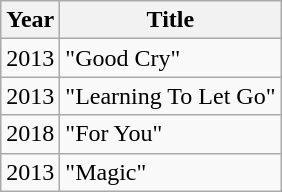<table class="wikitable">
<tr>
<th>Year</th>
<th>Title</th>
</tr>
<tr>
<td>2013</td>
<td>"Good Cry"</td>
</tr>
<tr>
<td>2013</td>
<td>"Learning To Let Go"</td>
</tr>
<tr>
<td>2018</td>
<td>"For You"</td>
</tr>
<tr>
<td>2013</td>
<td>"Magic"</td>
</tr>
</table>
